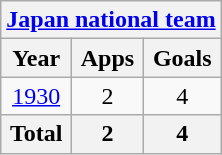<table class="wikitable" style="text-align:center">
<tr>
<th colspan=3><a href='#'>Japan national team</a></th>
</tr>
<tr>
<th>Year</th>
<th>Apps</th>
<th>Goals</th>
</tr>
<tr>
<td><a href='#'>1930</a></td>
<td>2</td>
<td>4</td>
</tr>
<tr>
<th>Total</th>
<th>2</th>
<th>4</th>
</tr>
</table>
